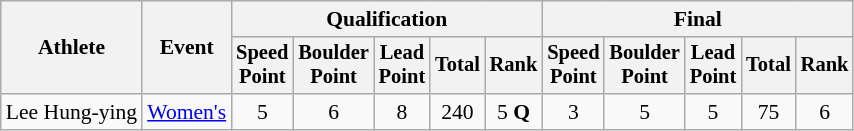<table class=wikitable style="font-size:90%; text-align:center;">
<tr>
<th rowspan="2">Athlete</th>
<th rowspan="2">Event</th>
<th colspan=5>Qualification</th>
<th colspan=5>Final</th>
</tr>
<tr style="font-size:95%">
<th>Speed<br>Point</th>
<th>Boulder<br>Point</th>
<th>Lead<br>Point</th>
<th>Total</th>
<th>Rank</th>
<th>Speed<br>Point</th>
<th>Boulder<br>Point</th>
<th>Lead<br>Point</th>
<th>Total</th>
<th>Rank</th>
</tr>
<tr>
<td align=left>Lee Hung-ying</td>
<td align=left><a href='#'>Women's</a></td>
<td>5</td>
<td>6</td>
<td>8</td>
<td>240</td>
<td>5 <strong>Q</strong></td>
<td>3</td>
<td>5</td>
<td>5</td>
<td>75</td>
<td>6</td>
</tr>
</table>
